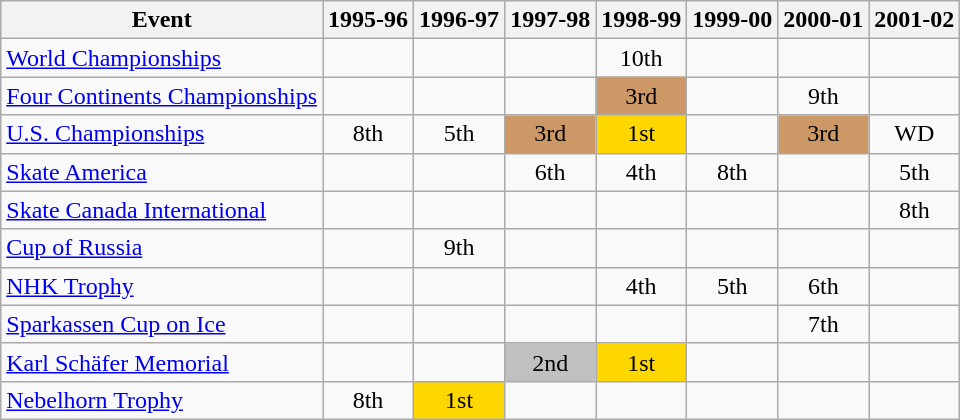<table class="wikitable">
<tr>
<th>Event</th>
<th>1995-96</th>
<th>1996-97</th>
<th>1997-98</th>
<th>1998-99</th>
<th>1999-00</th>
<th>2000-01</th>
<th>2001-02</th>
</tr>
<tr>
<td><a href='#'>World Championships</a></td>
<td></td>
<td></td>
<td></td>
<td align="center">10th</td>
<td></td>
<td></td>
<td></td>
</tr>
<tr>
<td><a href='#'>Four Continents Championships</a></td>
<td></td>
<td></td>
<td></td>
<td align="center" bgcolor="cc9966">3rd</td>
<td></td>
<td align="center">9th</td>
<td></td>
</tr>
<tr>
<td><a href='#'>U.S. Championships</a></td>
<td align="center">8th</td>
<td align="center">5th</td>
<td align="center" bgcolor="cc9966">3rd</td>
<td align="center" bgcolor="gold">1st</td>
<td></td>
<td align="center" bgcolor="cc9966">3rd</td>
<td align="center">WD</td>
</tr>
<tr>
<td><a href='#'>Skate America</a></td>
<td></td>
<td></td>
<td align="center">6th</td>
<td align="center">4th</td>
<td align="center">8th</td>
<td></td>
<td align="center">5th</td>
</tr>
<tr>
<td><a href='#'>Skate Canada International</a></td>
<td></td>
<td></td>
<td></td>
<td></td>
<td></td>
<td></td>
<td align="center">8th</td>
</tr>
<tr>
<td><a href='#'>Cup of Russia</a></td>
<td></td>
<td align="center">9th</td>
<td></td>
<td></td>
<td></td>
<td></td>
<td></td>
</tr>
<tr>
<td><a href='#'>NHK Trophy</a></td>
<td></td>
<td></td>
<td></td>
<td align="center">4th</td>
<td align="center">5th</td>
<td align="center">6th</td>
<td></td>
</tr>
<tr>
<td><a href='#'>Sparkassen Cup on Ice</a></td>
<td></td>
<td></td>
<td></td>
<td></td>
<td></td>
<td align="center">7th</td>
<td></td>
</tr>
<tr>
<td><a href='#'>Karl Schäfer Memorial</a></td>
<td></td>
<td></td>
<td align="center" bgcolor="silver">2nd</td>
<td align="center" bgcolor="gold">1st</td>
<td></td>
<td></td>
<td></td>
</tr>
<tr>
<td><a href='#'>Nebelhorn Trophy</a></td>
<td align="center">8th</td>
<td align="center" bgcolor="gold">1st</td>
<td></td>
<td></td>
<td></td>
<td></td>
<td></td>
</tr>
</table>
